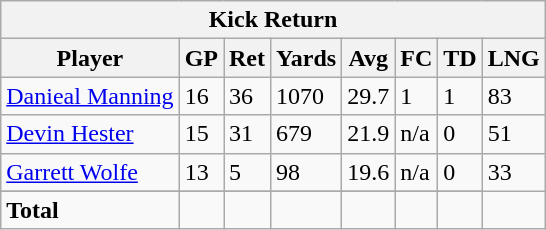<table class="wikitable">
<tr>
<th colspan="8">Kick Return</th>
</tr>
<tr>
<th>Player</th>
<th>GP</th>
<th>Ret</th>
<th>Yards</th>
<th>Avg</th>
<th>FC</th>
<th>TD</th>
<th>LNG</th>
</tr>
<tr>
<td><a href='#'>Danieal Manning</a></td>
<td>16</td>
<td>36</td>
<td>1070</td>
<td>29.7</td>
<td>1</td>
<td>1</td>
<td>83</td>
</tr>
<tr>
<td><a href='#'>Devin Hester</a></td>
<td>15</td>
<td>31</td>
<td>679</td>
<td>21.9</td>
<td>n/a</td>
<td>0</td>
<td>51</td>
</tr>
<tr>
<td><a href='#'>Garrett Wolfe</a></td>
<td>13</td>
<td>5</td>
<td>98</td>
<td>19.6</td>
<td>n/a</td>
<td>0</td>
<td>33</td>
</tr>
<tr>
</tr>
<tr class="sortbottom">
<td><strong>Total</strong></td>
<td></td>
<td></td>
<td></td>
<td></td>
<td></td>
<td></td>
</tr>
</table>
